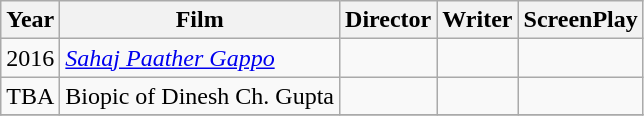<table class="wikitable sortable">
<tr>
<th>Year</th>
<th>Film</th>
<th>Director</th>
<th>Writer</th>
<th>ScreenPlay</th>
</tr>
<tr>
<td>2016</td>
<td><em><a href='#'>Sahaj Paather Gappo</a></em></td>
<td></td>
<td></td>
<td></td>
</tr>
<tr>
<td>TBA</td>
<td>Biopic of Dinesh Ch. Gupta</td>
<td></td>
<td></td>
<td></td>
</tr>
<tr>
</tr>
</table>
